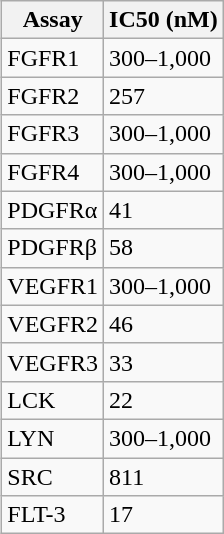<table class="wikitable" style="float: right; margin-left: 10px; margin-bottom: 10px;">
<tr>
<th>Assay</th>
<th>IC50 (nM)</th>
</tr>
<tr>
<td>FGFR1</td>
<td>300–1,000</td>
</tr>
<tr>
<td>FGFR2</td>
<td>257</td>
</tr>
<tr>
<td>FGFR3</td>
<td>300–1,000</td>
</tr>
<tr>
<td>FGFR4</td>
<td>300–1,000</td>
</tr>
<tr>
<td>PDGFRα</td>
<td>41</td>
</tr>
<tr>
<td>PDGFRβ</td>
<td>58</td>
</tr>
<tr>
<td>VEGFR1</td>
<td>300–1,000</td>
</tr>
<tr>
<td>VEGFR2</td>
<td>46</td>
</tr>
<tr>
<td>VEGFR3</td>
<td>33</td>
</tr>
<tr>
<td>LCK</td>
<td>22</td>
</tr>
<tr>
<td>LYN</td>
<td>300–1,000</td>
</tr>
<tr>
<td>SRC</td>
<td>811</td>
</tr>
<tr>
<td>FLT-3</td>
<td>17</td>
</tr>
</table>
